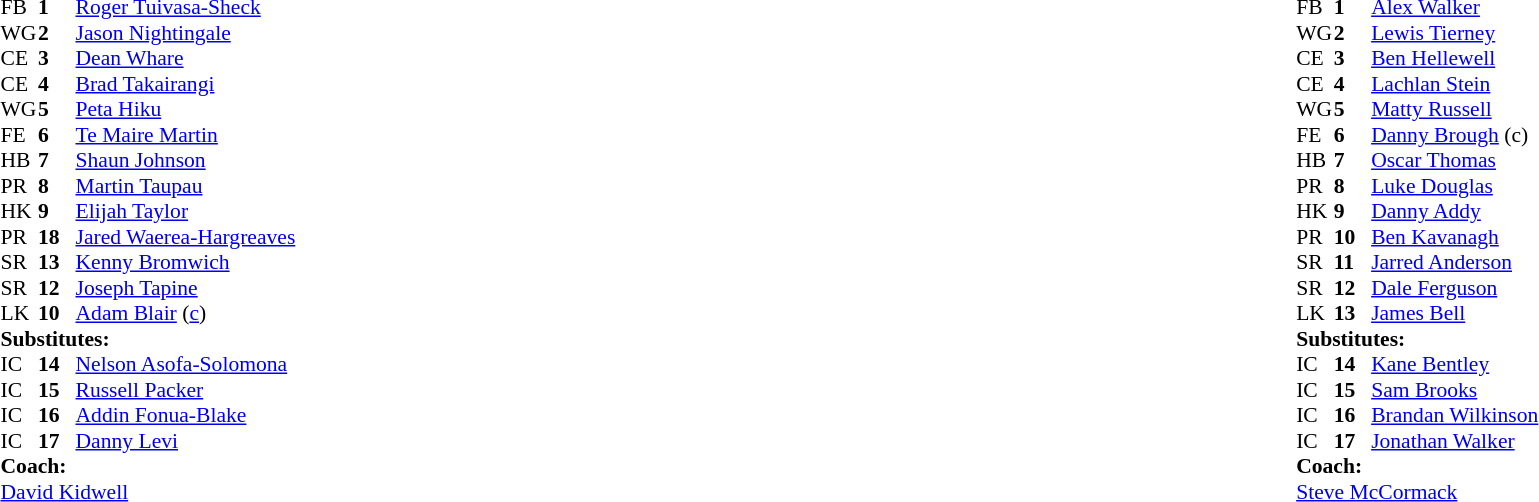<table width="100%" class="mw-collapsible mw-collapsed">
<tr>
<td valign="top" width="50%"><br><table cellspacing="0" cellpadding="0" style="font-size: 90%">
<tr>
<th width="25"></th>
<th width="25"></th>
</tr>
<tr>
<td>FB</td>
<td><strong>1</strong></td>
<td> <a href='#'>Roger Tuivasa-Sheck</a></td>
</tr>
<tr>
<td>WG</td>
<td><strong>2</strong></td>
<td> <a href='#'>Jason Nightingale</a></td>
</tr>
<tr>
<td>CE</td>
<td><strong>3</strong></td>
<td> <a href='#'>Dean Whare</a></td>
</tr>
<tr>
<td>CE</td>
<td><strong>4</strong></td>
<td> <a href='#'>Brad Takairangi</a></td>
</tr>
<tr>
<td>WG</td>
<td><strong>5</strong></td>
<td> <a href='#'>Peta Hiku</a></td>
</tr>
<tr>
<td>FE</td>
<td><strong>6</strong></td>
<td> <a href='#'>Te Maire Martin</a></td>
</tr>
<tr>
<td>HB</td>
<td><strong>7</strong></td>
<td> <a href='#'>Shaun Johnson</a></td>
</tr>
<tr>
<td>PR</td>
<td><strong>8</strong></td>
<td> <a href='#'>Martin Taupau</a></td>
</tr>
<tr>
<td>HK</td>
<td><strong>9</strong></td>
<td> <a href='#'>Elijah Taylor</a></td>
</tr>
<tr>
<td>PR</td>
<td><strong>18</strong></td>
<td> <a href='#'>Jared Waerea-Hargreaves</a></td>
</tr>
<tr>
<td>SR</td>
<td><strong>13</strong></td>
<td> <a href='#'>Kenny Bromwich</a></td>
</tr>
<tr>
<td>SR</td>
<td><strong>12</strong></td>
<td> <a href='#'>Joseph Tapine</a></td>
</tr>
<tr>
<td>LK</td>
<td><strong>10</strong></td>
<td> <a href='#'>Adam Blair</a> (<a href='#'>c</a>)</td>
</tr>
<tr>
<td colspan="3"><strong>Substitutes:</strong></td>
</tr>
<tr>
<td>IC</td>
<td><strong>14</strong></td>
<td> <a href='#'>Nelson Asofa-Solomona</a></td>
</tr>
<tr>
<td>IC</td>
<td><strong>15</strong></td>
<td> <a href='#'>Russell Packer</a></td>
</tr>
<tr>
<td>IC</td>
<td><strong>16</strong></td>
<td> <a href='#'>Addin Fonua-Blake</a></td>
</tr>
<tr>
<td>IC</td>
<td><strong>17</strong></td>
<td> <a href='#'>Danny Levi</a></td>
</tr>
<tr>
<td colspan="3"><strong>Coach:</strong></td>
</tr>
<tr>
<td colspan="4"><a href='#'>David Kidwell</a></td>
</tr>
</table>
</td>
<td valign="top" width="50%"><br><table cellspacing="0" cellpadding="0" align="center" style="font-size: 90%">
<tr>
<th width="25"></th>
<th width="25"></th>
</tr>
<tr>
<td>FB</td>
<td><strong>1</strong></td>
<td> <a href='#'>Alex Walker</a></td>
</tr>
<tr>
<td>WG</td>
<td><strong>2</strong></td>
<td> <a href='#'>Lewis Tierney</a></td>
</tr>
<tr>
<td>CE</td>
<td><strong>3</strong></td>
<td> <a href='#'>Ben Hellewell</a></td>
</tr>
<tr>
<td>CE</td>
<td><strong>4</strong></td>
<td> <a href='#'>Lachlan Stein</a></td>
</tr>
<tr>
<td>WG</td>
<td><strong>5</strong></td>
<td> <a href='#'>Matty Russell</a></td>
</tr>
<tr>
<td>FE</td>
<td><strong>6</strong></td>
<td> <a href='#'>Danny Brough</a> (c)</td>
</tr>
<tr>
<td>HB</td>
<td><strong>7</strong></td>
<td> <a href='#'>Oscar Thomas</a></td>
</tr>
<tr>
<td>PR</td>
<td><strong>8</strong></td>
<td> <a href='#'>Luke Douglas</a></td>
</tr>
<tr>
<td>HK</td>
<td><strong>9</strong></td>
<td> <a href='#'>Danny Addy</a></td>
</tr>
<tr>
<td>PR</td>
<td><strong>10</strong></td>
<td> <a href='#'>Ben Kavanagh</a></td>
</tr>
<tr>
<td>SR</td>
<td><strong>11</strong></td>
<td> <a href='#'>Jarred Anderson</a></td>
</tr>
<tr>
<td>SR</td>
<td><strong>12</strong></td>
<td> <a href='#'>Dale Ferguson</a></td>
</tr>
<tr>
<td>LK</td>
<td><strong>13</strong></td>
<td> <a href='#'>James Bell</a></td>
</tr>
<tr>
<td colspan="3"><strong>Substitutes:</strong></td>
</tr>
<tr>
<td>IC</td>
<td><strong>14</strong></td>
<td> <a href='#'>Kane Bentley</a></td>
</tr>
<tr>
<td>IC</td>
<td><strong>15</strong></td>
<td> <a href='#'>Sam Brooks</a></td>
</tr>
<tr>
<td>IC</td>
<td><strong>16</strong></td>
<td> <a href='#'>Brandan Wilkinson</a></td>
</tr>
<tr>
<td>IC</td>
<td><strong>17</strong></td>
<td> <a href='#'>Jonathan Walker</a></td>
</tr>
<tr>
<td colspan="3"><strong>Coach:</strong></td>
</tr>
<tr>
<td colspan="4"><a href='#'>Steve McCormack</a></td>
</tr>
</table>
</td>
</tr>
</table>
